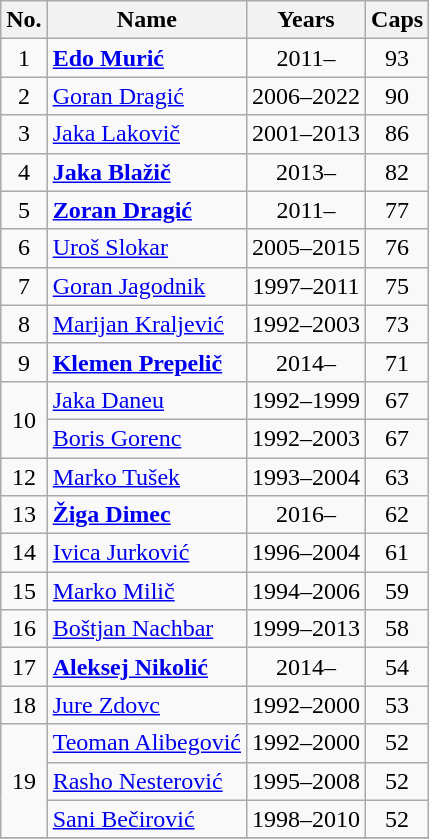<table class="wikitable sortable" style="text-align: center;">
<tr>
<th>No.</th>
<th class="unsortable">Name</th>
<th class="unsortable">Years</th>
<th>Caps</th>
</tr>
<tr>
<td>1</td>
<td style="text-align: left;"><strong><a href='#'>Edo Murić</a></strong></td>
<td>2011–</td>
<td>93</td>
</tr>
<tr>
<td>2</td>
<td style="text-align: left;"><a href='#'>Goran Dragić</a></td>
<td>2006–2022</td>
<td>90</td>
</tr>
<tr>
<td>3</td>
<td style="text-align: left;"><a href='#'>Jaka Lakovič</a></td>
<td>2001–2013</td>
<td>86</td>
</tr>
<tr>
<td>4</td>
<td style="text-align: left;"><strong><a href='#'>Jaka Blažič</a></strong></td>
<td>2013–</td>
<td>82</td>
</tr>
<tr>
<td>5</td>
<td style="text-align: left;"><strong><a href='#'>Zoran Dragić</a></strong></td>
<td>2011–</td>
<td>77</td>
</tr>
<tr>
<td>6</td>
<td style="text-align: left;"><a href='#'>Uroš Slokar</a></td>
<td>2005–2015</td>
<td>76</td>
</tr>
<tr>
<td>7</td>
<td style="text-align: left;"><a href='#'>Goran Jagodnik</a></td>
<td>1997–2011</td>
<td>75</td>
</tr>
<tr>
<td>8</td>
<td style="text-align: left;"><a href='#'>Marijan Kraljević</a></td>
<td>1992–2003</td>
<td>73</td>
</tr>
<tr>
<td>9</td>
<td style="text-align: left;"><strong><a href='#'>Klemen Prepelič</a></strong></td>
<td>2014–</td>
<td>71</td>
</tr>
<tr>
<td rowspan=2>10</td>
<td style="text-align: left;"><a href='#'>Jaka Daneu</a></td>
<td>1992–1999</td>
<td>67</td>
</tr>
<tr>
<td style="text-align: left;"><a href='#'>Boris Gorenc</a></td>
<td>1992–2003</td>
<td>67</td>
</tr>
<tr>
<td>12</td>
<td style="text-align: left;"><a href='#'>Marko Tušek</a></td>
<td>1993–2004</td>
<td>63</td>
</tr>
<tr>
<td>13</td>
<td style="text-align: left;"><strong><a href='#'>Žiga Dimec</a></strong></td>
<td>2016–</td>
<td>62</td>
</tr>
<tr>
<td>14</td>
<td style="text-align: left;"><a href='#'>Ivica Jurković</a></td>
<td>1996–2004</td>
<td>61</td>
</tr>
<tr>
<td>15</td>
<td style="text-align: left;"><a href='#'>Marko Milič</a></td>
<td>1994–2006</td>
<td>59</td>
</tr>
<tr>
<td>16</td>
<td style="text-align: left;"><a href='#'>Boštjan Nachbar</a></td>
<td>1999–2013</td>
<td>58</td>
</tr>
<tr>
<td>17</td>
<td style="text-align: left;"><strong><a href='#'>Aleksej Nikolić</a></strong></td>
<td>2014–</td>
<td>54</td>
</tr>
<tr>
<td>18</td>
<td style="text-align: left;"><a href='#'>Jure Zdovc</a></td>
<td>1992–2000</td>
<td>53</td>
</tr>
<tr>
<td rowspan=3>19</td>
<td style="text-align: left;"><a href='#'>Teoman Alibegović</a></td>
<td>1992–2000</td>
<td>52</td>
</tr>
<tr>
<td style="text-align: left;"><a href='#'>Rasho Nesterović</a></td>
<td>1995–2008</td>
<td>52</td>
</tr>
<tr>
<td style="text-align: left;"><a href='#'>Sani Bečirović</a></td>
<td>1998–2010</td>
<td>52</td>
</tr>
<tr>
</tr>
</table>
